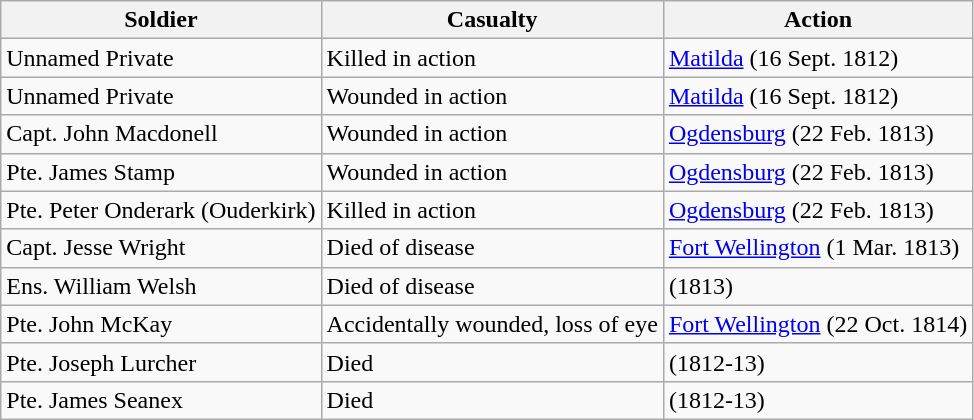<table class="wikitable">
<tr>
<th>Soldier</th>
<th>Casualty</th>
<th>Action</th>
</tr>
<tr>
<td>Unnamed Private</td>
<td>Killed in action</td>
<td><a href='#'>Matilda</a> (16 Sept. 1812)</td>
</tr>
<tr>
<td>Unnamed Private</td>
<td>Wounded in action</td>
<td><a href='#'>Matilda</a> (16 Sept. 1812)</td>
</tr>
<tr>
<td>Capt. John Macdonell</td>
<td>Wounded in action</td>
<td><a href='#'>Ogdensburg</a> (22 Feb. 1813)</td>
</tr>
<tr>
<td>Pte. James Stamp</td>
<td>Wounded in action</td>
<td><a href='#'>Ogdensburg</a> (22 Feb. 1813)</td>
</tr>
<tr>
<td>Pte. Peter Onderark (Ouderkirk)</td>
<td>Killed in action</td>
<td><a href='#'>Ogdensburg</a> (22 Feb. 1813)</td>
</tr>
<tr>
<td>Capt. Jesse Wright</td>
<td>Died of disease</td>
<td><a href='#'>Fort Wellington</a> (1 Mar. 1813)</td>
</tr>
<tr>
<td>Ens. William Welsh</td>
<td>Died of disease</td>
<td>(1813)</td>
</tr>
<tr>
<td>Pte. John McKay</td>
<td>Accidentally wounded, loss of eye</td>
<td><a href='#'>Fort Wellington</a> (22 Oct. 1814)</td>
</tr>
<tr>
<td>Pte. Joseph Lurcher</td>
<td>Died</td>
<td>(1812-13)</td>
</tr>
<tr>
<td>Pte. James Seanex</td>
<td>Died</td>
<td>(1812-13)</td>
</tr>
</table>
